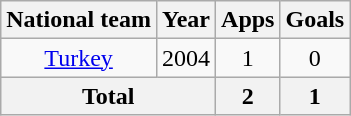<table class="wikitable" style="text-align:center">
<tr>
<th>National team</th>
<th>Year</th>
<th>Apps</th>
<th>Goals</th>
</tr>
<tr>
<td rowspan="1"><a href='#'>Turkey</a></td>
<td>2004</td>
<td>1</td>
<td>0</td>
</tr>
<tr>
<th colspan="2">Total</th>
<th>2</th>
<th>1</th>
</tr>
</table>
